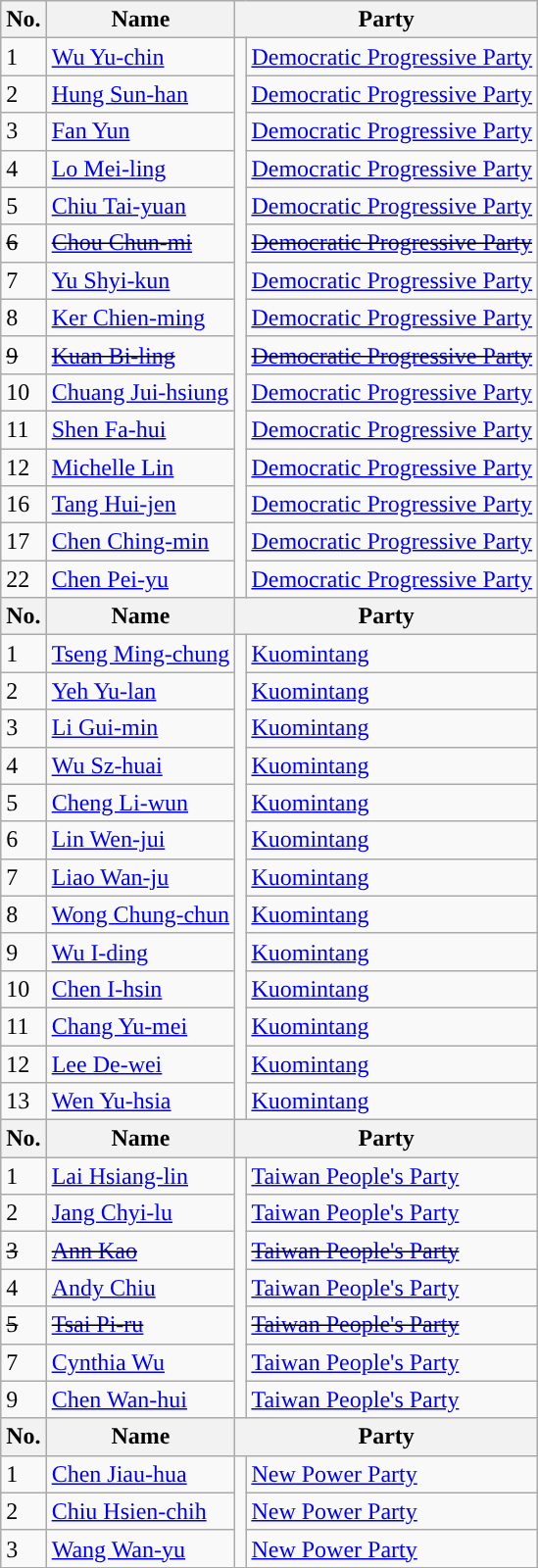<table class="wikitable">
<tr>
<th>No.</th>
<th>Name</th>
<th colspan="2">Party</th>
</tr>
<tr>
<td>1</td>
<td><a href='#'>Wu Yu-chin</a></td>
<td rowspan="15" style="background-color:"></td>
<td><a href='#'>Democratic Progressive Party</a></td>
</tr>
<tr>
<td>2</td>
<td><a href='#'>Hung Sun-han</a></td>
<td><a href='#'>Democratic Progressive Party</a></td>
</tr>
<tr>
<td>3</td>
<td><a href='#'>Fan Yun</a></td>
<td><a href='#'>Democratic Progressive Party</a></td>
</tr>
<tr>
<td>4</td>
<td><a href='#'>Lo Mei-ling</a></td>
<td><a href='#'>Democratic Progressive Party</a></td>
</tr>
<tr>
<td>5</td>
<td><a href='#'>Chiu Tai-yuan</a></td>
<td><a href='#'>Democratic Progressive Party</a></td>
</tr>
<tr>
<td><s>6</s></td>
<td><s><a href='#'>Chou Chun-mi</a></s></td>
<td><s><a href='#'>Democratic Progressive Party</a></s></td>
</tr>
<tr>
<td>7</td>
<td><a href='#'>Yu Shyi-kun</a></td>
<td><a href='#'>Democratic Progressive Party</a></td>
</tr>
<tr>
<td>8</td>
<td><a href='#'>Ker Chien-ming</a></td>
<td><a href='#'>Democratic Progressive Party</a></td>
</tr>
<tr>
<td><s>9</s></td>
<td><s><a href='#'>Kuan Bi-ling</a></s></td>
<td><s><a href='#'>Democratic Progressive Party</a></s></td>
</tr>
<tr>
<td>10</td>
<td><a href='#'>Chuang Jui-hsiung</a></td>
<td><a href='#'>Democratic Progressive Party</a></td>
</tr>
<tr>
<td>11</td>
<td><a href='#'>Shen Fa-hui</a></td>
<td><a href='#'>Democratic Progressive Party</a></td>
</tr>
<tr>
<td>12</td>
<td><a href='#'>Michelle Lin</a></td>
<td><a href='#'>Democratic Progressive Party</a></td>
</tr>
<tr>
<td>16</td>
<td><a href='#'>Tang Hui-jen</a></td>
<td><a href='#'>Democratic Progressive Party</a></td>
</tr>
<tr>
<td>17</td>
<td><a href='#'>Chen Ching-min</a></td>
<td><a href='#'>Democratic Progressive Party</a></td>
</tr>
<tr>
<td>22</td>
<td><a href='#'>Chen Pei-yu</a></td>
<td><a href='#'>Democratic Progressive Party</a></td>
</tr>
<tr>
<th>No.</th>
<th>Name</th>
<th colspan="2">Party</th>
</tr>
<tr>
<td>1</td>
<td><a href='#'>Tseng Ming-chung</a></td>
<td rowspan="13" style="background-color:"></td>
<td><a href='#'>Kuomintang</a></td>
</tr>
<tr>
<td>2</td>
<td><a href='#'>Yeh Yu-lan</a></td>
<td><a href='#'>Kuomintang</a></td>
</tr>
<tr>
<td>3</td>
<td><a href='#'>Li Gui-min</a></td>
<td><a href='#'>Kuomintang</a></td>
</tr>
<tr>
<td>4</td>
<td><a href='#'>Wu Sz-huai</a></td>
<td><a href='#'>Kuomintang</a></td>
</tr>
<tr>
<td>5</td>
<td><a href='#'>Cheng Li-wun</a></td>
<td><a href='#'>Kuomintang</a></td>
</tr>
<tr>
<td>6</td>
<td><a href='#'>Lin Wen-jui</a></td>
<td><a href='#'>Kuomintang</a></td>
</tr>
<tr>
<td>7</td>
<td><a href='#'>Liao Wan-ju</a></td>
<td><a href='#'>Kuomintang</a></td>
</tr>
<tr>
<td>8</td>
<td><a href='#'>Wong Chung-chun</a></td>
<td><a href='#'>Kuomintang</a></td>
</tr>
<tr>
<td>9</td>
<td><a href='#'>Wu I-ding</a></td>
<td><a href='#'>Kuomintang</a></td>
</tr>
<tr>
<td>10</td>
<td><a href='#'>Chen I-hsin</a></td>
<td><a href='#'>Kuomintang</a></td>
</tr>
<tr>
<td>11</td>
<td><a href='#'>Chang Yu-mei</a></td>
<td><a href='#'>Kuomintang</a></td>
</tr>
<tr>
<td>12</td>
<td><a href='#'>Lee De-wei</a></td>
<td><a href='#'>Kuomintang</a></td>
</tr>
<tr>
<td>13</td>
<td><a href='#'>Wen Yu-hsia</a></td>
<td><a href='#'>Kuomintang</a></td>
</tr>
<tr>
<th>No.</th>
<th>Name</th>
<th colspan="2">Party</th>
</tr>
<tr>
<td>1</td>
<td><a href='#'>Lai Hsiang-lin</a></td>
<td rowspan="7" style="background-color:"></td>
<td><a href='#'>Taiwan People's Party</a></td>
</tr>
<tr>
<td>2</td>
<td><a href='#'>Jang Chyi-lu</a></td>
<td><a href='#'>Taiwan People's Party</a></td>
</tr>
<tr>
<td><s>3</s></td>
<td><s><a href='#'>Ann Kao</a></s></td>
<td><s><a href='#'>Taiwan People's Party</a></s></td>
</tr>
<tr>
<td>4</td>
<td><a href='#'>Andy Chiu</a></td>
<td><a href='#'>Taiwan People's Party</a></td>
</tr>
<tr>
<td><s>5</s></td>
<td><s><a href='#'>Tsai Pi-ru</a></s></td>
<td><s><a href='#'>Taiwan People's Party</a></s></td>
</tr>
<tr>
<td>7</td>
<td><a href='#'>Cynthia Wu</a></td>
<td><a href='#'>Taiwan People's Party</a></td>
</tr>
<tr>
<td>9</td>
<td><a href='#'>Chen Wan-hui</a></td>
<td><a href='#'>Taiwan People's Party</a></td>
</tr>
<tr>
<th>No.</th>
<th>Name</th>
<th colspan="2">Party</th>
</tr>
<tr>
<td>1</td>
<td><a href='#'>Chen Jiau-hua</a></td>
<td rowspan="3" style="background-color:"></td>
<td><a href='#'>New Power Party</a></td>
</tr>
<tr>
<td>2</td>
<td><a href='#'>Chiu Hsien-chih</a></td>
<td><a href='#'>New Power Party</a></td>
</tr>
<tr>
<td>3</td>
<td><a href='#'>Wang Wan-yu</a></td>
<td><a href='#'>New Power Party</a></td>
</tr>
</table>
